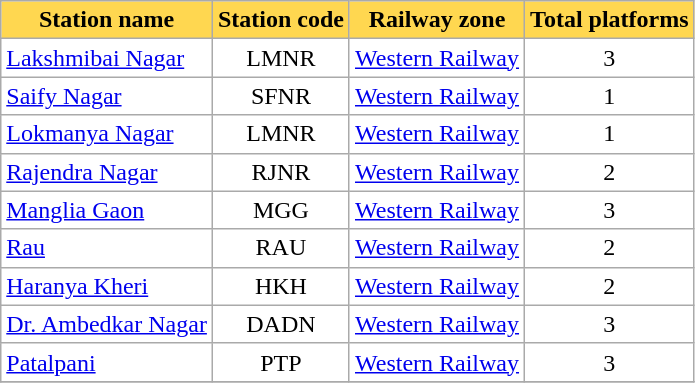<table class="wikitable sortable" style="background:#fff;">
<tr>
<th style="background:#ffd750;">Station name</th>
<th style="background:#ffd750;">Station code</th>
<th style="background:#ffd750;">Railway zone</th>
<th style="background:#ffd750;">Total platforms</th>
</tr>
<tr>
<td><a href='#'>Lakshmibai Nagar</a></td>
<td style="text-align:center;">LMNR</td>
<td style="text-align:center;"><a href='#'>Western Railway</a></td>
<td style="text-align:center;">3</td>
</tr>
<tr>
<td><a href='#'>Saify Nagar</a></td>
<td style="text-align:center;">SFNR</td>
<td style="text-align:center;"><a href='#'>Western Railway</a></td>
<td style="text-align:center;">1</td>
</tr>
<tr>
<td><a href='#'>Lokmanya Nagar</a></td>
<td style="text-align:center;">LMNR</td>
<td style="text-align:center;"><a href='#'>Western Railway</a></td>
<td style="text-align:center;">1</td>
</tr>
<tr>
<td><a href='#'>Rajendra Nagar</a></td>
<td style="text-align:center;">RJNR</td>
<td style="text-align:center;"><a href='#'>Western Railway</a></td>
<td style="text-align:center;">2</td>
</tr>
<tr>
<td><a href='#'>Manglia Gaon</a></td>
<td style="text-align:center;">MGG</td>
<td style="text-align:center;"><a href='#'>Western Railway</a></td>
<td style="text-align:center;">3</td>
</tr>
<tr>
<td><a href='#'>Rau</a></td>
<td style="text-align:center;">RAU</td>
<td style="text-align:center;"><a href='#'>Western Railway</a></td>
<td style="text-align:center;">2</td>
</tr>
<tr>
<td><a href='#'>Haranya Kheri</a></td>
<td style="text-align:center;">HKH</td>
<td style="text-align:center;"><a href='#'>Western Railway</a></td>
<td style="text-align:center;">2</td>
</tr>
<tr>
<td><a href='#'>Dr. Ambedkar Nagar</a></td>
<td style="text-align:center;">DADN</td>
<td style="text-align:center;"><a href='#'>Western Railway</a></td>
<td style="text-align:center;">3</td>
</tr>
<tr>
<td><a href='#'>Patalpani</a></td>
<td style="text-align:center;">PTP</td>
<td style="text-align:center;"><a href='#'>Western Railway</a></td>
<td style="text-align:center;">3</td>
</tr>
<tr>
</tr>
</table>
